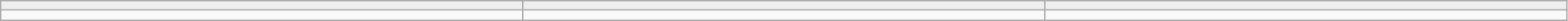<table class="wikitable mw-collapsible mw-collapsed" cellpadding=5 cellspacing=0 style="width:95%;">
<tr align=center>
<td bgcolor="#efefef" width="200"><strong></strong></td>
<td bgcolor="#efefef" width="200"><strong></strong></td>
<td bgcolor="#efefef" width="200"><strong></strong></td>
</tr>
<tr valign=top>
<td></td>
<td></td>
<td></td>
</tr>
</table>
